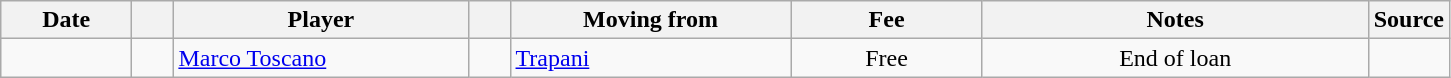<table class="wikitable collapsible collapsed sortable">
<tr>
<th style="width:80px;">Date</th>
<th style="width:20px;"></th>
<th style="width:190px;">Player</th>
<th style="width:20px;"></th>
<th style="width:180px;">Moving from</th>
<th style="width:120px;" class="unsortable">Fee</th>
<th style="width:250px;" class="unsortable">Notes</th>
<th style="width:20px;">Source</th>
</tr>
<tr>
<td></td>
<td align=center></td>
<td> <a href='#'>Marco Toscano</a></td>
<td align="center"></td>
<td> <a href='#'>Trapani</a></td>
<td align=center>Free</td>
<td align=center>End of loan</td>
<td><small></small></td>
</tr>
</table>
